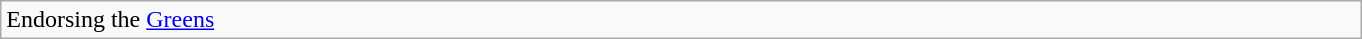<table class="wikitable">
<tr>
<td width="900">Endorsing the <a href='#'>Greens</a></td>
</tr>
</table>
